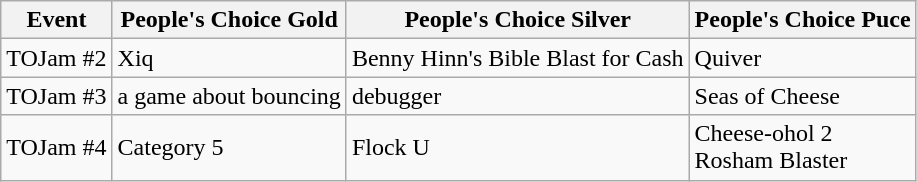<table class="wikitable">
<tr>
<th>Event</th>
<th>People's Choice Gold</th>
<th>People's Choice Silver</th>
<th>People's Choice Puce</th>
</tr>
<tr>
<td>TOJam #2</td>
<td>Xiq</td>
<td>Benny Hinn's Bible Blast for Cash</td>
<td>Quiver</td>
</tr>
<tr>
<td>TOJam #3</td>
<td>a game about bouncing</td>
<td>debugger</td>
<td>Seas of Cheese</td>
</tr>
<tr>
<td>TOJam #4</td>
<td>Category 5</td>
<td>Flock U</td>
<td>Cheese-ohol 2<br>Rosham Blaster</td>
</tr>
</table>
